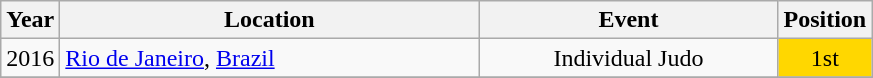<table class="wikitable" style="text-align:center;">
<tr>
<th>Year</th>
<th style="width:17em">Location</th>
<th style="width:12em">Event</th>
<th>Position</th>
</tr>
<tr>
<td>2016</td>
<td rowspan="1" align="left"> <a href='#'>Rio de Janeiro</a>, <a href='#'>Brazil</a></td>
<td>Individual Judo</td>
<td bgcolor="Gold">1st</td>
</tr>
<tr>
</tr>
</table>
